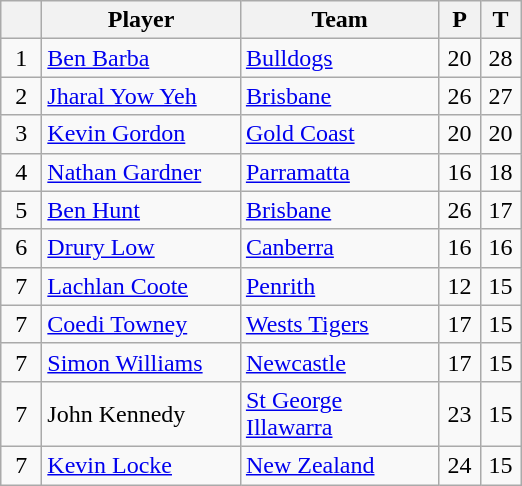<table class="wikitable" style="text-align:center;">
<tr>
<th width=20 abbr="Position"></th>
<th width=125>Player</th>
<th width=125>Team</th>
<th width=20>P</th>
<th width=20>T</th>
</tr>
<tr>
<td>1</td>
<td style="text-align:left;"><a href='#'>Ben Barba</a></td>
<td style="text-align:left;"> <a href='#'>Bulldogs</a></td>
<td>20</td>
<td>28</td>
</tr>
<tr>
<td>2</td>
<td style="text-align:left;"><a href='#'>Jharal Yow Yeh</a></td>
<td style="text-align:left;"> <a href='#'>Brisbane</a></td>
<td>26</td>
<td>27</td>
</tr>
<tr>
<td>3</td>
<td style="text-align:left;"><a href='#'>Kevin Gordon</a></td>
<td style="text-align:left;"> <a href='#'>Gold Coast</a></td>
<td>20</td>
<td>20</td>
</tr>
<tr>
<td>4</td>
<td style="text-align:left;"><a href='#'>Nathan Gardner</a></td>
<td style="text-align:left;"> <a href='#'>Parramatta</a></td>
<td>16</td>
<td>18</td>
</tr>
<tr>
<td>5</td>
<td style="text-align:left;"><a href='#'>Ben Hunt</a></td>
<td style="text-align:left;"> <a href='#'>Brisbane</a></td>
<td>26</td>
<td>17</td>
</tr>
<tr>
<td>6</td>
<td style="text-align:left;"><a href='#'>Drury Low</a></td>
<td style="text-align:left;"> <a href='#'>Canberra</a></td>
<td>16</td>
<td>16</td>
</tr>
<tr>
<td>7</td>
<td style="text-align:left;"><a href='#'>Lachlan Coote</a></td>
<td style="text-align:left;"> <a href='#'>Penrith</a></td>
<td>12</td>
<td>15</td>
</tr>
<tr>
<td>7</td>
<td style="text-align:left;"><a href='#'>Coedi Towney</a></td>
<td style="text-align:left;"> <a href='#'>Wests Tigers</a></td>
<td>17</td>
<td>15</td>
</tr>
<tr>
<td>7</td>
<td style="text-align:left;"><a href='#'>Simon Williams</a></td>
<td style="text-align:left;"> <a href='#'>Newcastle</a></td>
<td>17</td>
<td>15</td>
</tr>
<tr>
<td>7</td>
<td style="text-align:left;">John Kennedy</td>
<td style="text-align:left;"> <a href='#'>St George Illawarra</a></td>
<td>23</td>
<td>15</td>
</tr>
<tr>
<td>7</td>
<td style="text-align:left;"><a href='#'>Kevin Locke</a></td>
<td style="text-align:left;"> <a href='#'>New Zealand</a></td>
<td>24</td>
<td>15</td>
</tr>
</table>
